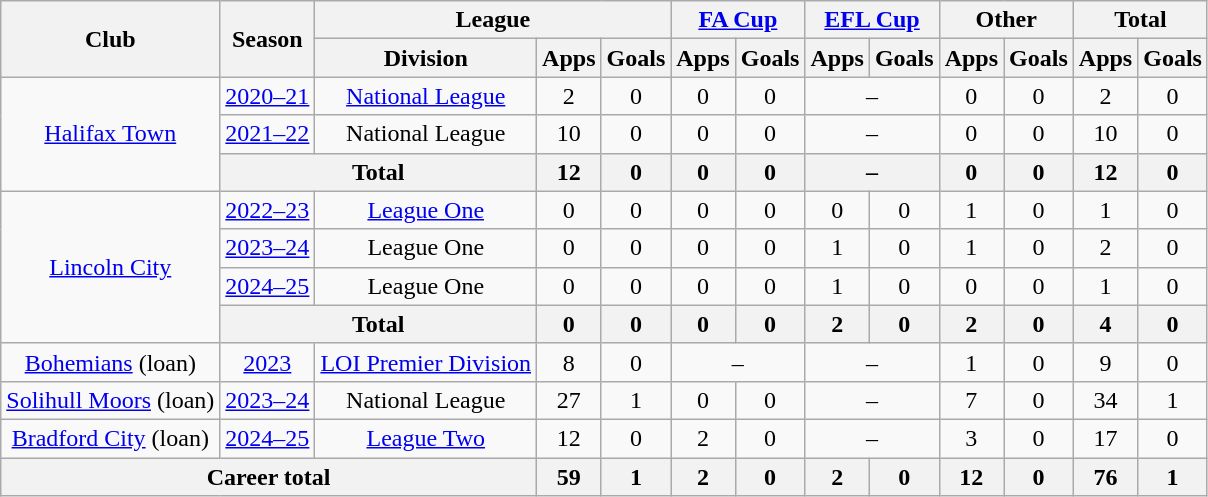<table class="wikitable" style="text-align: center">
<tr>
<th rowspan="2">Club</th>
<th rowspan="2">Season</th>
<th colspan="3">League</th>
<th colspan="2"><a href='#'>FA Cup</a></th>
<th colspan="2"><a href='#'>EFL Cup</a></th>
<th colspan="2">Other</th>
<th colspan="2">Total</th>
</tr>
<tr>
<th>Division</th>
<th>Apps</th>
<th>Goals</th>
<th>Apps</th>
<th>Goals</th>
<th>Apps</th>
<th>Goals</th>
<th>Apps</th>
<th>Goals</th>
<th>Apps</th>
<th>Goals</th>
</tr>
<tr>
<td rowspan=3><a href='#'>Halifax Town</a></td>
<td><a href='#'>2020–21</a></td>
<td><a href='#'>National League</a></td>
<td>2</td>
<td>0</td>
<td>0</td>
<td>0</td>
<td colspan="2">–</td>
<td>0</td>
<td>0</td>
<td>2</td>
<td>0</td>
</tr>
<tr>
<td><a href='#'>2021–22</a></td>
<td>National League</td>
<td>10</td>
<td>0</td>
<td>0</td>
<td>0</td>
<td colspan="2">–</td>
<td>0</td>
<td>0</td>
<td>10</td>
<td>0</td>
</tr>
<tr>
<th colspan="2">Total</th>
<th>12</th>
<th>0</th>
<th>0</th>
<th>0</th>
<th colspan="2">–</th>
<th>0</th>
<th>0</th>
<th>12</th>
<th>0</th>
</tr>
<tr>
<td rowspan=4><a href='#'>Lincoln City</a></td>
<td><a href='#'>2022–23</a></td>
<td><a href='#'>League One</a></td>
<td>0</td>
<td>0</td>
<td>0</td>
<td>0</td>
<td>0</td>
<td>0</td>
<td>1</td>
<td>0</td>
<td>1</td>
<td>0</td>
</tr>
<tr>
<td><a href='#'>2023–24</a></td>
<td>League One</td>
<td>0</td>
<td>0</td>
<td>0</td>
<td>0</td>
<td>1</td>
<td>0</td>
<td>1</td>
<td>0</td>
<td>2</td>
<td>0</td>
</tr>
<tr>
<td><a href='#'>2024–25</a></td>
<td>League One</td>
<td>0</td>
<td>0</td>
<td>0</td>
<td>0</td>
<td>1</td>
<td>0</td>
<td>0</td>
<td>0</td>
<td>1</td>
<td>0</td>
</tr>
<tr>
<th colspan="2">Total</th>
<th>0</th>
<th>0</th>
<th>0</th>
<th>0</th>
<th>2</th>
<th>0</th>
<th>2</th>
<th>0</th>
<th>4</th>
<th>0</th>
</tr>
<tr>
<td><a href='#'>Bohemians</a> (loan)</td>
<td><a href='#'>2023</a></td>
<td><a href='#'>LOI Premier Division</a></td>
<td>8</td>
<td>0</td>
<td colspan="2">–</td>
<td colspan="2">–</td>
<td>1</td>
<td>0</td>
<td>9</td>
<td>0</td>
</tr>
<tr>
<td><a href='#'>Solihull Moors</a> (loan)</td>
<td><a href='#'>2023–24</a></td>
<td>National League</td>
<td>27</td>
<td>1</td>
<td>0</td>
<td>0</td>
<td colspan="2">–</td>
<td>7</td>
<td>0</td>
<td>34</td>
<td>1</td>
</tr>
<tr>
<td><a href='#'>Bradford City</a> (loan)</td>
<td><a href='#'>2024–25</a></td>
<td><a href='#'>League Two</a></td>
<td>12</td>
<td>0</td>
<td>2</td>
<td>0</td>
<td colspan="2">–</td>
<td>3</td>
<td>0</td>
<td>17</td>
<td>0</td>
</tr>
<tr>
<th colspan="3">Career total</th>
<th>59</th>
<th>1</th>
<th>2</th>
<th>0</th>
<th>2</th>
<th>0</th>
<th>12</th>
<th>0</th>
<th>76</th>
<th>1</th>
</tr>
</table>
